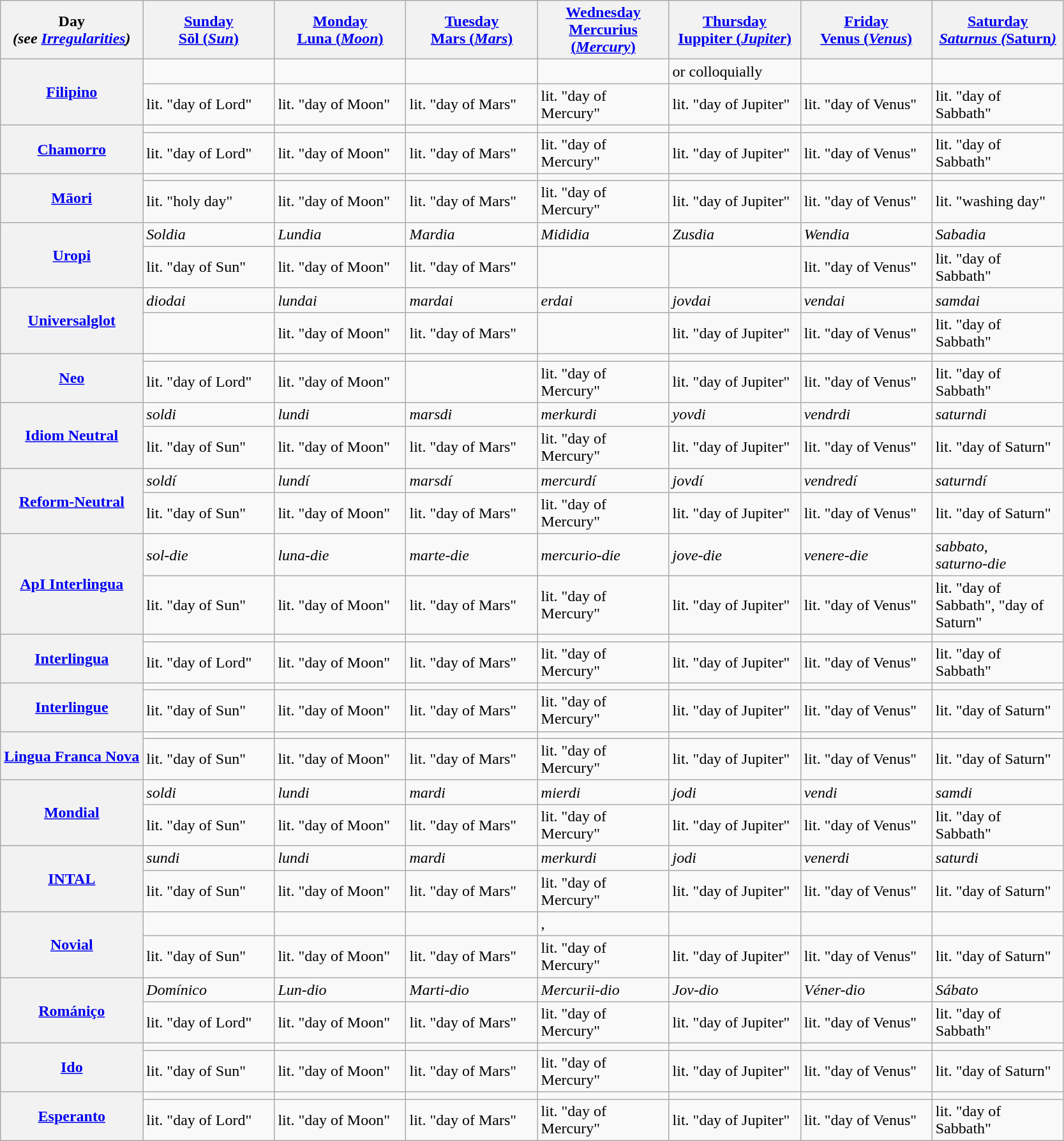<table class="wikitable sortable">
<tr>
<th>Day<br><em>(see <a href='#'>Irregularities</a>)</em></th>
<th width=130><a href='#'>Sunday</a><br><a href='#'>Sōl (<em>Sun</em>)</a></th>
<th width=130><a href='#'>Monday</a><br><a href='#'>Luna (<em>Moon</em>)</a></th>
<th width=130><a href='#'>Tuesday</a><br><a href='#'>Mars (<em>Mars</em>)</a></th>
<th width=130><a href='#'>Wednesday</a><br><a href='#'>Mercurius (<em>Mercury</em>)</a></th>
<th width=130><a href='#'>Thursday</a><br><a href='#'>Iuppiter (<em>Jupiter</em>)</a></th>
<th width=130><a href='#'>Friday</a><br><a href='#'>Venus (<em>Venus</em>)</a></th>
<th width=130><a href='#'>Saturday</a><br><em><a href='#'>Saturnus (</em>Saturn<em>)</a></em></th>
</tr>
<tr>
<th rowspan="2"><a href='#'>Filipino</a></th>
<td> </td>
<td></td>
<td></td>
<td></td>
<td> or colloquially </td>
<td></td>
<td> </td>
</tr>
<tr>
<td>lit. "day of Lord"</td>
<td>lit. "day of Moon"</td>
<td>lit. "day of Mars"</td>
<td>lit. "day of Mercury"</td>
<td>lit. "day of Jupiter"</td>
<td>lit. "day of Venus"</td>
<td>lit. "day of Sabbath"</td>
</tr>
<tr>
<th rowspan="2"><a href='#'>Chamorro</a></th>
<td></td>
<td></td>
<td></td>
<td></td>
<td></td>
<td></td>
<td></td>
</tr>
<tr>
<td>lit. "day of Lord"</td>
<td>lit. "day of Moon"</td>
<td>lit. "day of Mars"</td>
<td>lit. "day of Mercury"</td>
<td>lit. "day of Jupiter"</td>
<td>lit. "day of Venus"</td>
<td>lit. "day of Sabbath"</td>
</tr>
<tr>
<th rowspan="2"><a href='#'>Māori</a></th>
<td></td>
<td></td>
<td></td>
<td></td>
<td></td>
<td></td>
<td></td>
</tr>
<tr>
<td>lit. "holy day"</td>
<td>lit. "day of Moon"</td>
<td>lit. "day of Mars"</td>
<td>lit. "day of Mercury"</td>
<td>lit. "day of Jupiter"</td>
<td>lit. "day of Venus"</td>
<td>lit. "washing day"</td>
</tr>
<tr>
<th rowspan="2"><a href='#'>Uropi</a></th>
<td><em>Soldia</em></td>
<td><em>Lundia</em></td>
<td><em>Mardia</em></td>
<td><em>Mididia</em></td>
<td><em>Zusdia</em></td>
<td><em>Wendia</em></td>
<td><em>Sabadia</em></td>
</tr>
<tr>
<td>lit. "day of Sun"</td>
<td>lit. "day of Moon"</td>
<td>lit. "day of Mars"</td>
<td></td>
<td></td>
<td>lit. "day of Venus"</td>
<td>lit. "day of Sabbath"</td>
</tr>
<tr>
<th rowspan="2"><a href='#'>Universalglot</a></th>
<td><em>diodai</em></td>
<td><em>lundai</em></td>
<td><em>mardai</em></td>
<td><em>erdai</em></td>
<td><em>jovdai</em></td>
<td><em>vendai</em></td>
<td><em>samdai</em></td>
</tr>
<tr>
<td></td>
<td>lit. "day of Moon"</td>
<td>lit. "day of Mars"</td>
<td></td>
<td>lit. "day of Jupiter"</td>
<td>lit. "day of Venus"</td>
<td>lit. "day of Sabbath"</td>
</tr>
<tr>
<th rowspan="2"><a href='#'>Neo</a></th>
<td></td>
<td></td>
<td></td>
<td></td>
<td></td>
<td></td>
<td></td>
</tr>
<tr>
<td>lit. "day of Lord"</td>
<td>lit. "day of Moon"</td>
<td></td>
<td>lit. "day of Mercury"</td>
<td>lit. "day of Jupiter"</td>
<td>lit. "day of Venus"</td>
<td>lit. "day of Sabbath"</td>
</tr>
<tr>
<th rowspan="2"><a href='#'>Idiom Neutral</a></th>
<td><em>soldi</em></td>
<td><em>lundi</em></td>
<td><em>marsdi</em></td>
<td><em>merkurdi</em></td>
<td><em>yovdi</em></td>
<td><em>vendrdi</em></td>
<td><em>saturndi</em></td>
</tr>
<tr>
<td>lit. "day of Sun"</td>
<td>lit. "day of Moon"</td>
<td>lit. "day of Mars"</td>
<td>lit. "day of Mercury"</td>
<td>lit. "day of Jupiter"</td>
<td>lit. "day of Venus"</td>
<td>lit. "day of Saturn"</td>
</tr>
<tr>
<th rowspan="2"><a href='#'>Reform-Neutral</a></th>
<td><em>soldí</em></td>
<td><em>lundí</em></td>
<td><em>marsdí</em></td>
<td><em>mercurdí</em></td>
<td><em>jovdí</em></td>
<td><em>vendredí</em></td>
<td><em>saturndí</em></td>
</tr>
<tr>
<td>lit. "day of Sun"</td>
<td>lit. "day of Moon"</td>
<td>lit. "day of Mars"</td>
<td>lit. "day of Mercury"</td>
<td>lit. "day of Jupiter"</td>
<td>lit. "day of Venus"</td>
<td>lit. "day of Saturn"</td>
</tr>
<tr>
<th rowspan="2"><a href='#'>ApI Interlingua</a></th>
<td><em>sol-die</em></td>
<td><em>luna-die</em></td>
<td><em>marte-die</em></td>
<td><em>mercurio-die</em></td>
<td><em>jove-die</em></td>
<td><em>venere-die</em></td>
<td><em>sabbato</em>,<br> <em>saturno-die</em></td>
</tr>
<tr>
<td>lit. "day of Sun"</td>
<td>lit. "day of Moon"</td>
<td>lit. "day of Mars"</td>
<td>lit. "day of Mercury"</td>
<td>lit. "day of Jupiter"</td>
<td>lit. "day of Venus"</td>
<td>lit. "day of Sabbath", "day of Saturn"</td>
</tr>
<tr>
<th rowspan="2"><a href='#'>Interlingua</a></th>
<td> </td>
<td></td>
<td></td>
<td></td>
<td></td>
<td></td>
<td> </td>
</tr>
<tr>
<td>lit. "day of Lord"</td>
<td>lit. "day of Moon"</td>
<td>lit. "day of Mars"</td>
<td>lit. "day of Mercury"</td>
<td>lit. "day of Jupiter"</td>
<td>lit. "day of Venus"</td>
<td>lit. "day of Sabbath"</td>
</tr>
<tr>
<th rowspan="2"><a href='#'>Interlingue</a></th>
<td></td>
<td></td>
<td></td>
<td></td>
<td></td>
<td></td>
<td></td>
</tr>
<tr>
<td>lit. "day of Sun"</td>
<td>lit. "day of Moon"</td>
<td>lit. "day of Mars"</td>
<td>lit. "day of Mercury"</td>
<td>lit. "day of Jupiter"</td>
<td>lit. "day of Venus"</td>
<td>lit. "day of Saturn"</td>
</tr>
<tr>
<th rowspan="2"><a href='#'>Lingua Franca Nova</a></th>
<td></td>
<td></td>
<td></td>
<td></td>
<td></td>
<td></td>
<td></td>
</tr>
<tr>
<td>lit. "day of Sun"</td>
<td>lit. "day of Moon"</td>
<td>lit. "day of Mars"</td>
<td>lit. "day of Mercury"</td>
<td>lit. "day of Jupiter"</td>
<td>lit. "day of Venus"</td>
<td>lit. "day of Saturn"</td>
</tr>
<tr>
<th rowspan="2"><a href='#'>Mondial</a></th>
<td><em>soldi</em></td>
<td><em>lundi</em></td>
<td><em>mardi</em></td>
<td><em>mierdi</em></td>
<td><em>jodi</em></td>
<td><em>vendi</em></td>
<td><em>samdi</em></td>
</tr>
<tr>
<td>lit. "day of Sun"</td>
<td>lit. "day of Moon"</td>
<td>lit. "day of Mars"</td>
<td>lit. "day of Mercury"</td>
<td>lit. "day of Jupiter"</td>
<td>lit. "day of Venus"</td>
<td>lit. "day of Sabbath"</td>
</tr>
<tr>
<th rowspan="2"><a href='#'>INTAL</a></th>
<td><em>sundi</em></td>
<td><em>lundi</em></td>
<td><em>mardi</em></td>
<td><em>merkurdi</em></td>
<td><em>jodi</em></td>
<td><em>venerdi</em></td>
<td><em>saturdi</em></td>
</tr>
<tr>
<td>lit. "day of Sun"</td>
<td>lit. "day of Moon"</td>
<td>lit. "day of Mars"</td>
<td>lit. "day of Mercury"</td>
<td>lit. "day of Jupiter"</td>
<td>lit. "day of Venus"</td>
<td>lit. "day of Saturn"</td>
</tr>
<tr>
<th rowspan="2"><a href='#'>Novial</a></th>
<td></td>
<td></td>
<td></td>
<td>,  </td>
<td></td>
<td></td>
<td></td>
</tr>
<tr>
<td>lit. "day of Sun"</td>
<td>lit. "day of Moon"</td>
<td>lit. "day of Mars"</td>
<td>lit. "day of Mercury"</td>
<td>lit. "day of Jupiter"</td>
<td>lit. "day of Venus"</td>
<td>lit. "day of Saturn"</td>
</tr>
<tr>
<th rowspan="2"><a href='#'>Romániço</a></th>
<td><em>Domínico</em></td>
<td><em>Lun-dio</em></td>
<td><em>Marti-dio</em></td>
<td><em>Mercurii-dio</em></td>
<td><em>Jov-dio</em></td>
<td><em>Véner-dio</em></td>
<td><em>Sábato</em></td>
</tr>
<tr>
<td>lit. "day of Lord"</td>
<td>lit. "day of Moon"</td>
<td>lit. "day of Mars"</td>
<td>lit. "day of Mercury"</td>
<td>lit. "day of Jupiter"</td>
<td>lit. "day of Venus"</td>
<td>lit. "day of Sabbath"</td>
</tr>
<tr>
<th rowspan="2"><a href='#'>Ido</a></th>
<td></td>
<td></td>
<td></td>
<td></td>
<td></td>
<td></td>
<td></td>
</tr>
<tr>
<td>lit. "day of Sun"</td>
<td>lit. "day of Moon"</td>
<td>lit. "day of Mars"</td>
<td>lit. "day of Mercury"</td>
<td>lit. "day of Jupiter"</td>
<td>lit. "day of Venus"</td>
<td>lit. "day of Saturn"</td>
</tr>
<tr>
<th rowspan="2"><a href='#'>Esperanto</a></th>
<td> </td>
<td></td>
<td></td>
<td></td>
<td></td>
<td></td>
<td> </td>
</tr>
<tr>
<td>lit. "day of Lord"</td>
<td>lit. "day of Moon"</td>
<td>lit. "day of Mars"</td>
<td>lit. "day of Mercury"</td>
<td>lit. "day of Jupiter"</td>
<td>lit. "day of Venus"</td>
<td>lit. "day of Sabbath"</td>
</tr>
</table>
